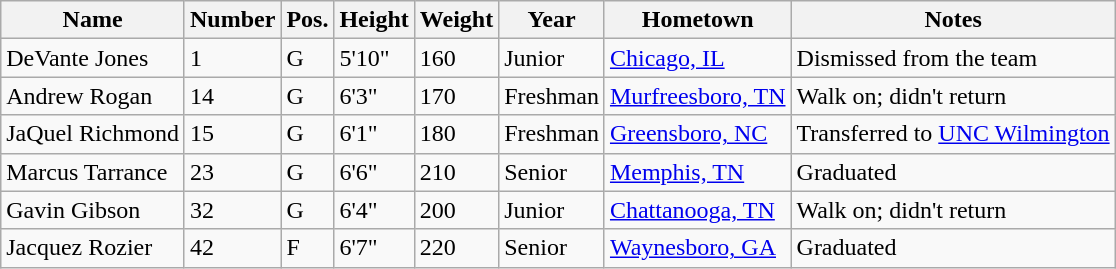<table class="wikitable sortable" border="1">
<tr>
<th>Name</th>
<th>Number</th>
<th>Pos.</th>
<th>Height</th>
<th>Weight</th>
<th>Year</th>
<th>Hometown</th>
<th class="unsortable">Notes</th>
</tr>
<tr>
<td>DeVante Jones</td>
<td>1</td>
<td>G</td>
<td>5'10"</td>
<td>160</td>
<td>Junior</td>
<td><a href='#'>Chicago, IL</a></td>
<td>Dismissed from the team</td>
</tr>
<tr>
<td>Andrew Rogan</td>
<td>14</td>
<td>G</td>
<td>6'3"</td>
<td>170</td>
<td>Freshman</td>
<td><a href='#'>Murfreesboro, TN</a></td>
<td>Walk on; didn't return</td>
</tr>
<tr>
<td>JaQuel Richmond</td>
<td>15</td>
<td>G</td>
<td>6'1"</td>
<td>180</td>
<td>Freshman</td>
<td><a href='#'>Greensboro, NC</a></td>
<td>Transferred to <a href='#'>UNC Wilmington</a></td>
</tr>
<tr>
<td>Marcus Tarrance</td>
<td>23</td>
<td>G</td>
<td>6'6"</td>
<td>210</td>
<td>Senior</td>
<td><a href='#'>Memphis, TN</a></td>
<td>Graduated</td>
</tr>
<tr>
<td>Gavin Gibson</td>
<td>32</td>
<td>G</td>
<td>6'4"</td>
<td>200</td>
<td>Junior</td>
<td><a href='#'>Chattanooga, TN</a></td>
<td>Walk on; didn't return</td>
</tr>
<tr>
<td>Jacquez Rozier</td>
<td>42</td>
<td>F</td>
<td>6'7"</td>
<td>220</td>
<td>Senior</td>
<td><a href='#'>Waynesboro, GA</a></td>
<td>Graduated</td>
</tr>
</table>
